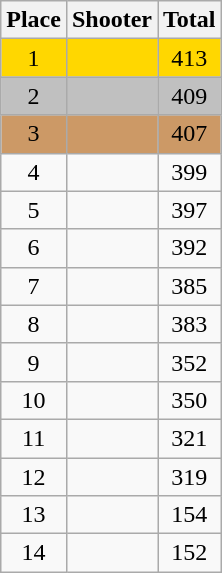<table class=wikitable style="text-align:center">
<tr>
<th>Place</th>
<th>Shooter</th>
<th>Total</th>
</tr>
<tr align=center bgcolor=gold>
<td>1</td>
<td align=left></td>
<td>413</td>
</tr>
<tr align=center bgcolor=silver>
<td>2</td>
<td align=left></td>
<td>409</td>
</tr>
<tr align=center bgcolor=cc9966>
<td>3</td>
<td align=left></td>
<td>407</td>
</tr>
<tr>
<td>4</td>
<td align=left></td>
<td>399</td>
</tr>
<tr>
<td>5</td>
<td align=left></td>
<td>397</td>
</tr>
<tr>
<td>6</td>
<td align=left></td>
<td>392</td>
</tr>
<tr>
<td>7</td>
<td align=left></td>
<td>385</td>
</tr>
<tr>
<td>8</td>
<td align=left></td>
<td>383</td>
</tr>
<tr>
<td>9</td>
<td align=left></td>
<td>352</td>
</tr>
<tr>
<td>10</td>
<td align=left></td>
<td>350</td>
</tr>
<tr>
<td>11</td>
<td align=left></td>
<td>321</td>
</tr>
<tr>
<td>12</td>
<td align=left></td>
<td>319</td>
</tr>
<tr>
<td>13</td>
<td align=left></td>
<td>154</td>
</tr>
<tr>
<td>14</td>
<td align=left></td>
<td>152</td>
</tr>
</table>
